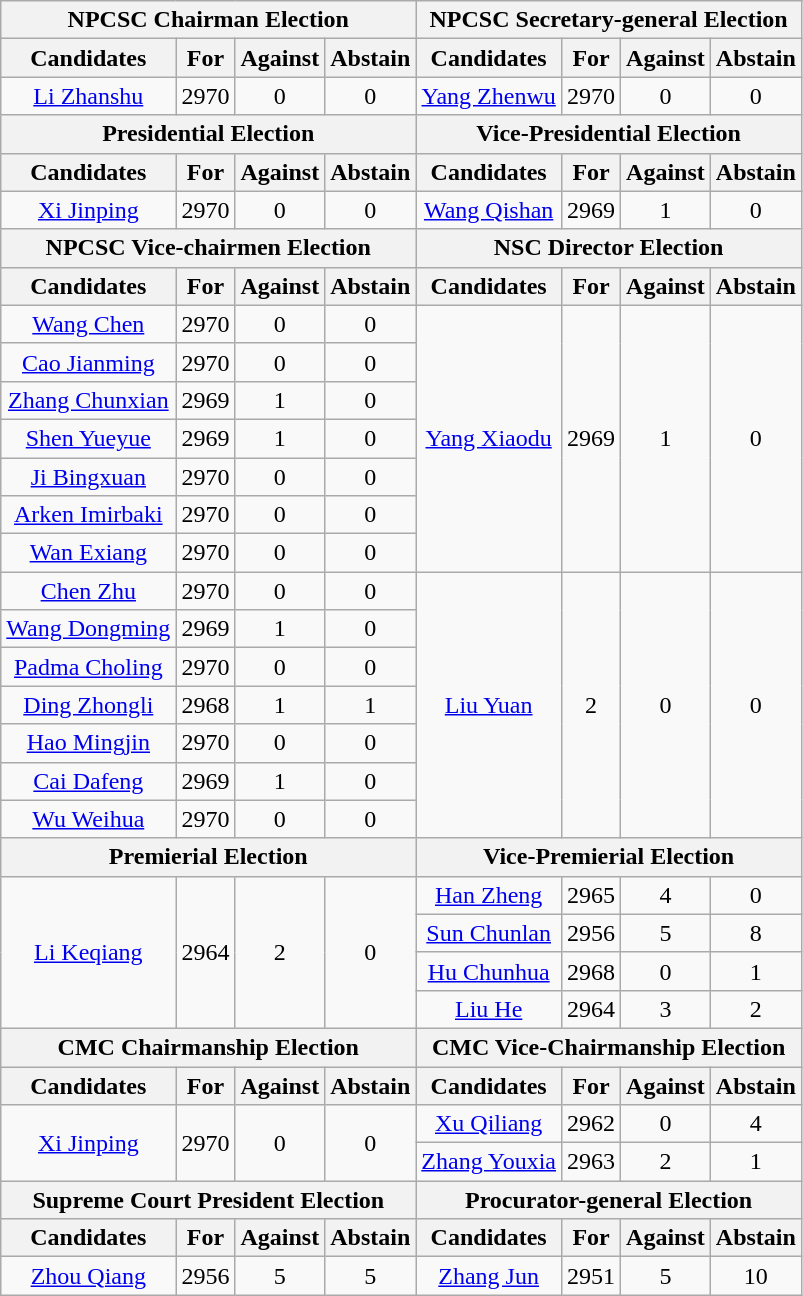<table class="wikitable" style="text-align: center;">
<tr>
<th colspan=4>NPCSC Chairman Election</th>
<th colspan=4>NPCSC Secretary-general Election</th>
</tr>
<tr>
<th>Candidates</th>
<th>For</th>
<th>Against</th>
<th>Abstain</th>
<th>Candidates</th>
<th>For</th>
<th>Against</th>
<th>Abstain</th>
</tr>
<tr>
<td><a href='#'>Li Zhanshu</a></td>
<td>2970</td>
<td>0</td>
<td>0</td>
<td><a href='#'>Yang Zhenwu</a></td>
<td>2970</td>
<td>0</td>
<td>0</td>
</tr>
<tr>
<th colspan=4>Presidential Election</th>
<th colspan=4>Vice-Presidential Election</th>
</tr>
<tr>
<th>Candidates</th>
<th>For</th>
<th>Against</th>
<th>Abstain</th>
<th>Candidates</th>
<th>For</th>
<th>Against</th>
<th>Abstain</th>
</tr>
<tr>
<td><a href='#'>Xi Jinping</a></td>
<td>2970</td>
<td>0</td>
<td>0</td>
<td><a href='#'>Wang Qishan</a></td>
<td>2969</td>
<td>1</td>
<td>0</td>
</tr>
<tr>
<th colspan=4>NPCSC Vice-chairmen Election</th>
<th colspan=4>NSC Director Election</th>
</tr>
<tr>
<th>Candidates</th>
<th>For</th>
<th>Against</th>
<th>Abstain</th>
<th>Candidates</th>
<th>For</th>
<th>Against</th>
<th>Abstain</th>
</tr>
<tr>
<td><a href='#'>Wang Chen</a></td>
<td>2970</td>
<td>0</td>
<td>0</td>
<td rowspan=7><a href='#'>Yang Xiaodu</a></td>
<td rowspan=7>2969</td>
<td rowspan=7>1</td>
<td rowspan=7>0</td>
</tr>
<tr>
<td><a href='#'>Cao Jianming</a></td>
<td>2970</td>
<td>0</td>
<td>0</td>
</tr>
<tr>
<td><a href='#'>Zhang Chunxian</a></td>
<td>2969</td>
<td>1</td>
<td>0</td>
</tr>
<tr>
<td><a href='#'>Shen Yueyue</a></td>
<td>2969</td>
<td>1</td>
<td>0</td>
</tr>
<tr>
<td><a href='#'>Ji Bingxuan</a></td>
<td>2970</td>
<td>0</td>
<td>0</td>
</tr>
<tr>
<td><a href='#'>Arken Imirbaki</a></td>
<td>2970</td>
<td>0</td>
<td>0</td>
</tr>
<tr>
<td><a href='#'>Wan Exiang</a></td>
<td>2970</td>
<td>0</td>
<td>0</td>
</tr>
<tr>
<td><a href='#'>Chen Zhu</a></td>
<td>2970</td>
<td>0</td>
<td>0</td>
<td rowspan=7><a href='#'>Liu Yuan</a></td>
<td rowspan=7>2</td>
<td rowspan=7>0</td>
<td rowspan=7>0</td>
</tr>
<tr>
<td><a href='#'>Wang Dongming</a></td>
<td>2969</td>
<td>1</td>
<td>0</td>
</tr>
<tr>
<td><a href='#'>Padma Choling</a></td>
<td>2970</td>
<td>0</td>
<td>0</td>
</tr>
<tr>
<td><a href='#'>Ding Zhongli</a></td>
<td>2968</td>
<td>1</td>
<td>1</td>
</tr>
<tr>
<td><a href='#'>Hao Mingjin</a></td>
<td>2970</td>
<td>0</td>
<td>0</td>
</tr>
<tr>
<td><a href='#'>Cai Dafeng</a></td>
<td>2969</td>
<td>1</td>
<td>0</td>
</tr>
<tr>
<td><a href='#'>Wu Weihua</a></td>
<td>2970</td>
<td>0</td>
<td>0</td>
</tr>
<tr>
<th colspan=4>Premierial Election</th>
<th colspan=4>Vice-Premierial Election</th>
</tr>
<tr>
<td rowspan=4><a href='#'>Li Keqiang</a></td>
<td rowspan=4>2964</td>
<td rowspan=4>2</td>
<td rowspan=4>0</td>
<td><a href='#'>Han Zheng</a></td>
<td>2965</td>
<td>4</td>
<td>0</td>
</tr>
<tr>
<td><a href='#'>Sun Chunlan</a></td>
<td>2956</td>
<td>5</td>
<td>8</td>
</tr>
<tr>
<td><a href='#'>Hu Chunhua</a></td>
<td>2968</td>
<td>0</td>
<td>1</td>
</tr>
<tr>
<td><a href='#'>Liu He</a></td>
<td>2964</td>
<td>3</td>
<td>2</td>
</tr>
<tr>
<th colspan=4>CMC Chairmanship Election</th>
<th colspan=4>CMC Vice-Chairmanship Election</th>
</tr>
<tr>
<th>Candidates</th>
<th>For</th>
<th>Against</th>
<th>Abstain</th>
<th>Candidates</th>
<th>For</th>
<th>Against</th>
<th>Abstain</th>
</tr>
<tr>
<td rowspan=2><a href='#'>Xi Jinping</a></td>
<td rowspan=2>2970</td>
<td rowspan=2>0</td>
<td rowspan=2>0</td>
<td><a href='#'>Xu Qiliang</a></td>
<td>2962</td>
<td>0</td>
<td>4</td>
</tr>
<tr>
<td><a href='#'>Zhang Youxia</a></td>
<td>2963</td>
<td>2</td>
<td>1</td>
</tr>
<tr>
<th colspan=4>Supreme Court President Election</th>
<th colspan=4>Procurator-general Election</th>
</tr>
<tr>
<th>Candidates</th>
<th>For</th>
<th>Against</th>
<th>Abstain</th>
<th>Candidates</th>
<th>For</th>
<th>Against</th>
<th>Abstain</th>
</tr>
<tr>
<td><a href='#'>Zhou Qiang</a></td>
<td>2956</td>
<td>5</td>
<td>5</td>
<td><a href='#'>Zhang Jun</a></td>
<td>2951</td>
<td>5</td>
<td>10</td>
</tr>
</table>
